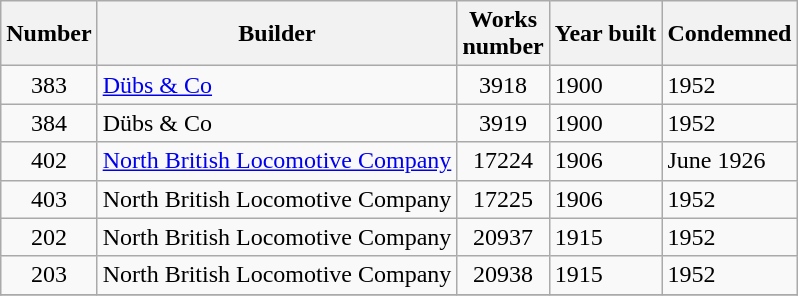<table class="wikitable sortable">
<tr>
<th>Number</th>
<th>Builder</th>
<th>Works<br>number</th>
<th>Year built</th>
<th>Condemned</th>
</tr>
<tr>
<td align=center>383</td>
<td><a href='#'>Dübs & Co</a></td>
<td align=center>3918</td>
<td>1900</td>
<td>1952</td>
</tr>
<tr>
<td align=center>384</td>
<td>Dübs & Co</td>
<td align=center>3919</td>
<td>1900</td>
<td>1952</td>
</tr>
<tr>
<td align=center>402</td>
<td><a href='#'>North British Locomotive Company</a></td>
<td align=center>17224</td>
<td>1906</td>
<td>June 1926</td>
</tr>
<tr>
<td align=center>403</td>
<td>North British Locomotive Company</td>
<td align=center>17225</td>
<td>1906</td>
<td>1952</td>
</tr>
<tr>
<td align=center>202</td>
<td>North British Locomotive Company</td>
<td align=center>20937</td>
<td>1915</td>
<td>1952</td>
</tr>
<tr>
<td align=center>203</td>
<td>North British Locomotive Company</td>
<td align=center>20938</td>
<td>1915</td>
<td>1952</td>
</tr>
<tr>
</tr>
</table>
